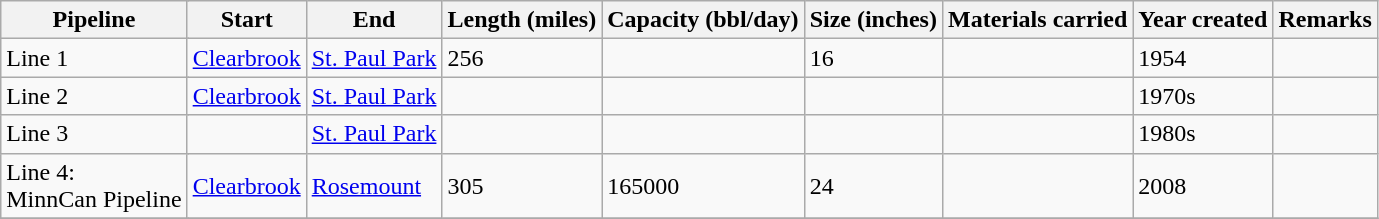<table class="wikitable">
<tr>
<th colspan=2>Pipeline</th>
<th>Start</th>
<th>End</th>
<th>Length (miles)</th>
<th>Capacity (bbl/day)</th>
<th>Size (inches)</th>
<th>Materials carried</th>
<th>Year created</th>
<th>Remarks</th>
</tr>
<tr>
<td colspan= 2>Line 1</td>
<td><a href='#'>Clearbrook</a></td>
<td><a href='#'>St. Paul Park</a></td>
<td>256</td>
<td></td>
<td>16</td>
<td></td>
<td>1954</td>
<td></td>
</tr>
<tr>
<td colspan= 2>Line 2</td>
<td><a href='#'>Clearbrook</a></td>
<td><a href='#'>St. Paul Park</a></td>
<td></td>
<td></td>
<td></td>
<td></td>
<td>1970s</td>
<td></td>
</tr>
<tr>
<td colspan=2>Line 3</td>
<td></td>
<td><a href='#'>St. Paul Park</a></td>
<td></td>
<td></td>
<td></td>
<td></td>
<td>1980s</td>
<td></td>
</tr>
<tr>
<td colspan=2>Line 4:<br>MinnCan Pipeline</td>
<td><a href='#'>Clearbrook</a></td>
<td><a href='#'>Rosemount</a></td>
<td>305</td>
<td>165000</td>
<td>24</td>
<td></td>
<td>2008</td>
<td></td>
</tr>
<tr>
</tr>
</table>
